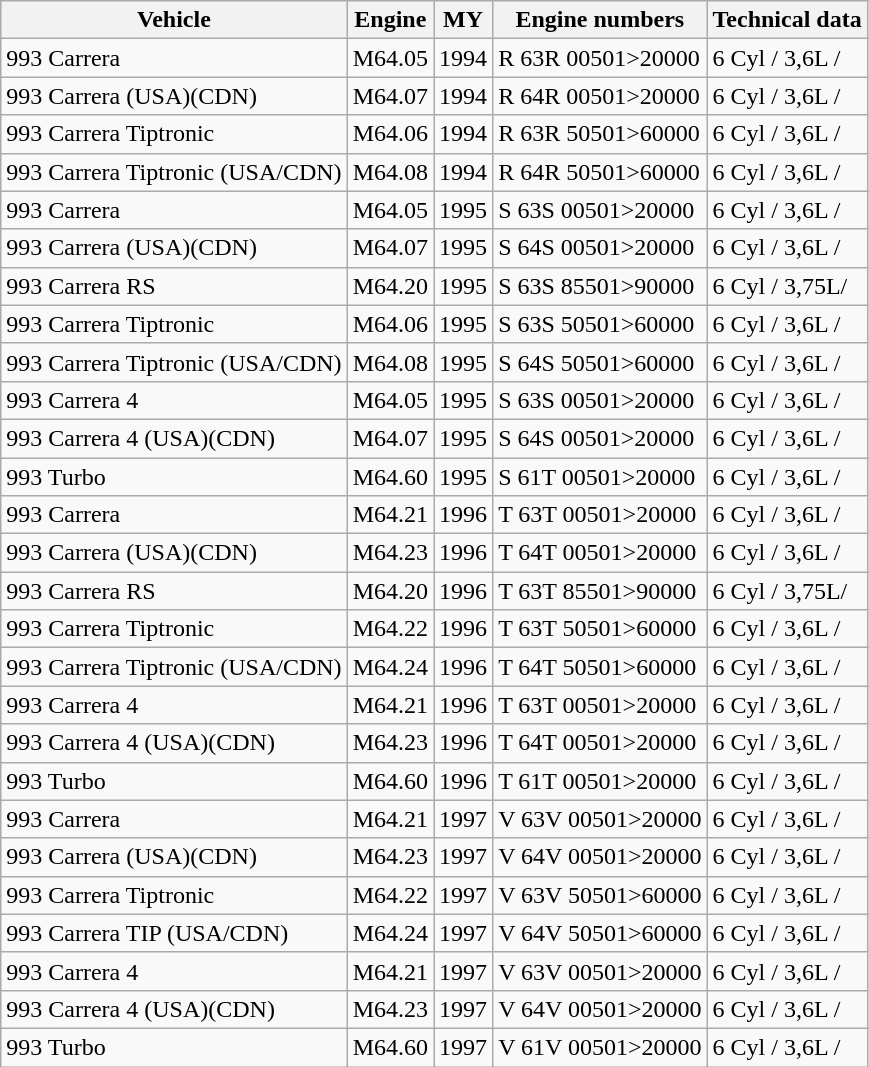<table class="wikitable">
<tr>
<th>Vehicle</th>
<th>Engine</th>
<th>MY</th>
<th>Engine numbers</th>
<th>Technical data</th>
</tr>
<tr>
<td>993 Carrera</td>
<td>M64.05</td>
<td>1994</td>
<td>R 63R 00501>20000</td>
<td>6 Cyl / 3,6L / </td>
</tr>
<tr>
<td>993 Carrera (USA)(CDN)</td>
<td>M64.07</td>
<td>1994</td>
<td>R 64R 00501>20000</td>
<td>6 Cyl / 3,6L / </td>
</tr>
<tr>
<td>993 Carrera Tiptronic</td>
<td>M64.06</td>
<td>1994</td>
<td>R 63R 50501>60000</td>
<td>6 Cyl / 3,6L / </td>
</tr>
<tr>
<td>993 Carrera Tiptronic (USA/CDN)</td>
<td>M64.08</td>
<td>1994</td>
<td>R 64R 50501>60000</td>
<td>6 Cyl / 3,6L / </td>
</tr>
<tr>
<td>993 Carrera</td>
<td>M64.05</td>
<td>1995</td>
<td>S 63S 00501>20000</td>
<td>6 Cyl / 3,6L / </td>
</tr>
<tr>
<td>993 Carrera (USA)(CDN)</td>
<td>M64.07</td>
<td>1995</td>
<td>S 64S 00501>20000</td>
<td>6 Cyl / 3,6L / </td>
</tr>
<tr>
<td>993 Carrera RS</td>
<td>M64.20</td>
<td>1995</td>
<td>S 63S 85501>90000</td>
<td>6 Cyl / 3,75L/ </td>
</tr>
<tr>
<td>993 Carrera Tiptronic</td>
<td>M64.06</td>
<td>1995</td>
<td>S 63S 50501>60000</td>
<td>6 Cyl / 3,6L / </td>
</tr>
<tr>
<td>993 Carrera Tiptronic (USA/CDN)</td>
<td>M64.08</td>
<td>1995</td>
<td>S 64S 50501>60000</td>
<td>6 Cyl / 3,6L / </td>
</tr>
<tr>
<td>993 Carrera 4</td>
<td>M64.05</td>
<td>1995</td>
<td>S 63S 00501>20000</td>
<td>6 Cyl / 3,6L / </td>
</tr>
<tr>
<td>993 Carrera 4 (USA)(CDN)</td>
<td>M64.07</td>
<td>1995</td>
<td>S 64S 00501>20000</td>
<td>6 Cyl / 3,6L / </td>
</tr>
<tr>
<td>993 Turbo</td>
<td>M64.60</td>
<td>1995</td>
<td>S 61T 00501>20000</td>
<td>6 Cyl / 3,6L / </td>
</tr>
<tr>
<td>993 Carrera</td>
<td>M64.21</td>
<td>1996</td>
<td>T 63T 00501>20000</td>
<td>6 Cyl / 3,6L / </td>
</tr>
<tr>
<td>993 Carrera (USA)(CDN)</td>
<td>M64.23</td>
<td>1996</td>
<td>T 64T 00501>20000</td>
<td>6 Cyl / 3,6L / </td>
</tr>
<tr>
<td>993 Carrera RS</td>
<td>M64.20</td>
<td>1996</td>
<td>T 63T 85501>90000</td>
<td>6 Cyl / 3,75L/ </td>
</tr>
<tr>
<td>993 Carrera Tiptronic</td>
<td>M64.22</td>
<td>1996</td>
<td>T 63T 50501>60000</td>
<td>6 Cyl / 3,6L / </td>
</tr>
<tr>
<td>993 Carrera Tiptronic (USA/CDN)</td>
<td>M64.24</td>
<td>1996</td>
<td>T 64T 50501>60000</td>
<td>6 Cyl / 3,6L / </td>
</tr>
<tr>
<td>993 Carrera 4</td>
<td>M64.21</td>
<td>1996</td>
<td>T 63T 00501>20000</td>
<td>6 Cyl / 3,6L / </td>
</tr>
<tr>
<td>993 Carrera 4 (USA)(CDN)</td>
<td>M64.23</td>
<td>1996</td>
<td>T 64T 00501>20000</td>
<td>6 Cyl / 3,6L / </td>
</tr>
<tr>
<td>993 Turbo</td>
<td>M64.60</td>
<td>1996</td>
<td>T 61T 00501>20000</td>
<td>6 Cyl / 3,6L / </td>
</tr>
<tr>
<td>993 Carrera</td>
<td>M64.21</td>
<td>1997</td>
<td>V 63V 00501>20000</td>
<td>6 Cyl / 3,6L / </td>
</tr>
<tr>
<td>993 Carrera (USA)(CDN)</td>
<td>M64.23</td>
<td>1997</td>
<td>V 64V 00501>20000</td>
<td>6 Cyl / 3,6L / </td>
</tr>
<tr>
<td>993 Carrera Tiptronic</td>
<td>M64.22</td>
<td>1997</td>
<td>V 63V 50501>60000</td>
<td>6 Cyl / 3,6L / </td>
</tr>
<tr>
<td>993 Carrera TIP (USA/CDN)</td>
<td>M64.24</td>
<td>1997</td>
<td>V 64V 50501>60000</td>
<td>6 Cyl / 3,6L / </td>
</tr>
<tr>
<td>993 Carrera 4</td>
<td>M64.21</td>
<td>1997</td>
<td>V 63V 00501>20000</td>
<td>6 Cyl / 3,6L / </td>
</tr>
<tr>
<td>993 Carrera 4 (USA)(CDN)</td>
<td>M64.23</td>
<td>1997</td>
<td>V 64V 00501>20000</td>
<td>6 Cyl / 3,6L / </td>
</tr>
<tr>
<td>993 Turbo</td>
<td>M64.60</td>
<td>1997</td>
<td>V 61V 00501>20000</td>
<td>6 Cyl / 3,6L / </td>
</tr>
</table>
